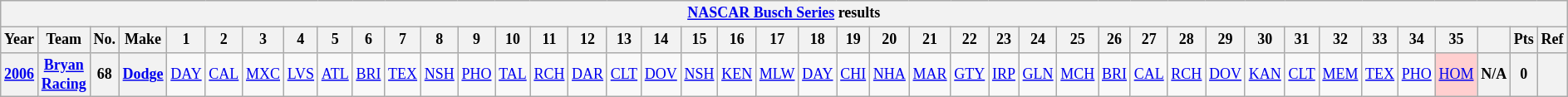<table class="wikitable" style="text-align:center; font-size:75%">
<tr>
<th colspan=42><a href='#'>NASCAR Busch Series</a> results</th>
</tr>
<tr>
<th>Year</th>
<th>Team</th>
<th>No.</th>
<th>Make</th>
<th>1</th>
<th>2</th>
<th>3</th>
<th>4</th>
<th>5</th>
<th>6</th>
<th>7</th>
<th>8</th>
<th>9</th>
<th>10</th>
<th>11</th>
<th>12</th>
<th>13</th>
<th>14</th>
<th>15</th>
<th>16</th>
<th>17</th>
<th>18</th>
<th>19</th>
<th>20</th>
<th>21</th>
<th>22</th>
<th>23</th>
<th>24</th>
<th>25</th>
<th>26</th>
<th>27</th>
<th>28</th>
<th>29</th>
<th>30</th>
<th>31</th>
<th>32</th>
<th>33</th>
<th>34</th>
<th>35</th>
<th></th>
<th>Pts</th>
<th>Ref</th>
</tr>
<tr>
<th><a href='#'>2006</a></th>
<th><a href='#'>Bryan Racing</a></th>
<th>68</th>
<th><a href='#'>Dodge</a></th>
<td><a href='#'>DAY</a></td>
<td><a href='#'>CAL</a></td>
<td><a href='#'>MXC</a></td>
<td><a href='#'>LVS</a></td>
<td><a href='#'>ATL</a></td>
<td><a href='#'>BRI</a></td>
<td><a href='#'>TEX</a></td>
<td><a href='#'>NSH</a></td>
<td><a href='#'>PHO</a></td>
<td><a href='#'>TAL</a></td>
<td><a href='#'>RCH</a></td>
<td><a href='#'>DAR</a></td>
<td><a href='#'>CLT</a></td>
<td><a href='#'>DOV</a></td>
<td><a href='#'>NSH</a></td>
<td><a href='#'>KEN</a></td>
<td><a href='#'>MLW</a></td>
<td><a href='#'>DAY</a></td>
<td><a href='#'>CHI</a></td>
<td><a href='#'>NHA</a></td>
<td><a href='#'>MAR</a></td>
<td><a href='#'>GTY</a></td>
<td><a href='#'>IRP</a></td>
<td><a href='#'>GLN</a></td>
<td><a href='#'>MCH</a></td>
<td><a href='#'>BRI</a></td>
<td><a href='#'>CAL</a></td>
<td><a href='#'>RCH</a></td>
<td><a href='#'>DOV</a></td>
<td><a href='#'>KAN</a></td>
<td><a href='#'>CLT</a></td>
<td><a href='#'>MEM</a></td>
<td><a href='#'>TEX</a></td>
<td><a href='#'>PHO</a></td>
<td style="background:#FFCFCF;"><a href='#'>HOM</a><br></td>
<th>N/A</th>
<th>0</th>
<th></th>
</tr>
</table>
